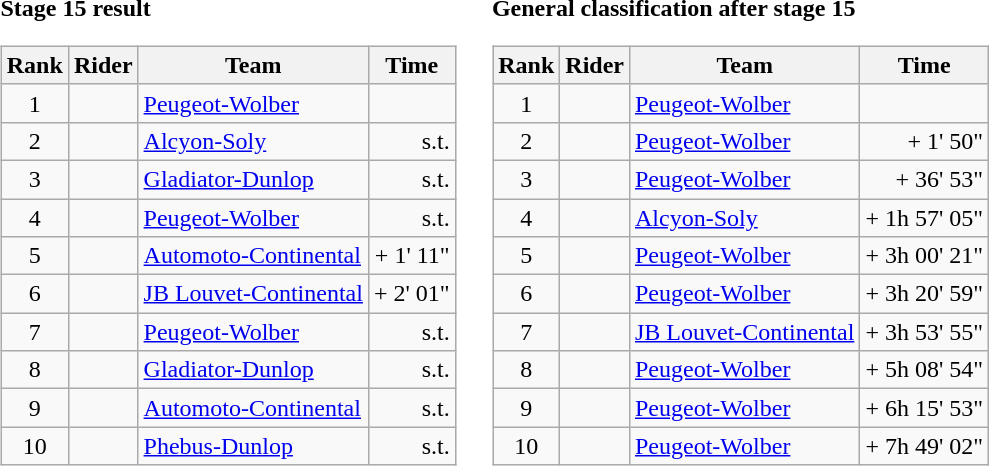<table>
<tr>
<td><strong>Stage 15 result</strong><br><table class="wikitable">
<tr>
<th scope="col">Rank</th>
<th scope="col">Rider</th>
<th scope="col">Team</th>
<th scope="col">Time</th>
</tr>
<tr>
<td style="text-align:center;">1</td>
<td></td>
<td><a href='#'>Peugeot-Wolber</a></td>
<td style="text-align:right;"></td>
</tr>
<tr>
<td style="text-align:center;">2</td>
<td></td>
<td><a href='#'>Alcyon-Soly</a></td>
<td style="text-align:right;">s.t.</td>
</tr>
<tr>
<td style="text-align:center;">3</td>
<td></td>
<td><a href='#'>Gladiator-Dunlop</a></td>
<td style="text-align:right;">s.t.</td>
</tr>
<tr>
<td style="text-align:center;">4</td>
<td></td>
<td><a href='#'>Peugeot-Wolber</a></td>
<td style="text-align:right;">s.t.</td>
</tr>
<tr>
<td style="text-align:center;">5</td>
<td></td>
<td><a href='#'>Automoto-Continental</a></td>
<td style="text-align:right;">+ 1' 11"</td>
</tr>
<tr>
<td style="text-align:center;">6</td>
<td></td>
<td><a href='#'>JB Louvet-Continental</a></td>
<td style="text-align:right;">+ 2' 01"</td>
</tr>
<tr>
<td style="text-align:center;">7</td>
<td></td>
<td><a href='#'>Peugeot-Wolber</a></td>
<td style="text-align:right;">s.t.</td>
</tr>
<tr>
<td style="text-align:center;">8</td>
<td></td>
<td><a href='#'>Gladiator-Dunlop</a></td>
<td style="text-align:right;">s.t.</td>
</tr>
<tr>
<td style="text-align:center;">9</td>
<td></td>
<td><a href='#'>Automoto-Continental</a></td>
<td style="text-align:right;">s.t.</td>
</tr>
<tr>
<td style="text-align:center;">10</td>
<td></td>
<td><a href='#'>Phebus-Dunlop</a></td>
<td style="text-align:right;">s.t.</td>
</tr>
</table>
</td>
<td></td>
<td><strong>General classification after stage 15</strong><br><table class="wikitable">
<tr>
<th scope="col">Rank</th>
<th scope="col">Rider</th>
<th scope="col">Team</th>
<th scope="col">Time</th>
</tr>
<tr>
<td style="text-align:center;">1</td>
<td></td>
<td><a href='#'>Peugeot-Wolber</a></td>
<td style="text-align:right;"></td>
</tr>
<tr>
<td style="text-align:center;">2</td>
<td></td>
<td><a href='#'>Peugeot-Wolber</a></td>
<td style="text-align:right;">+ 1' 50"</td>
</tr>
<tr>
<td style="text-align:center;">3</td>
<td></td>
<td><a href='#'>Peugeot-Wolber</a></td>
<td style="text-align:right;">+ 36' 53"</td>
</tr>
<tr>
<td style="text-align:center;">4</td>
<td></td>
<td><a href='#'>Alcyon-Soly</a></td>
<td style="text-align:right;">+ 1h 57' 05"</td>
</tr>
<tr>
<td style="text-align:center;">5</td>
<td></td>
<td><a href='#'>Peugeot-Wolber</a></td>
<td style="text-align:right;">+ 3h 00' 21"</td>
</tr>
<tr>
<td style="text-align:center;">6</td>
<td></td>
<td><a href='#'>Peugeot-Wolber</a></td>
<td style="text-align:right;">+ 3h 20' 59"</td>
</tr>
<tr>
<td style="text-align:center;">7</td>
<td></td>
<td><a href='#'>JB Louvet-Continental</a></td>
<td style="text-align:right;">+ 3h 53' 55"</td>
</tr>
<tr>
<td style="text-align:center;">8</td>
<td></td>
<td><a href='#'>Peugeot-Wolber</a></td>
<td style="text-align:right;">+ 5h 08' 54"</td>
</tr>
<tr>
<td style="text-align:center;">9</td>
<td></td>
<td><a href='#'>Peugeot-Wolber</a></td>
<td style="text-align:right;">+ 6h 15' 53"</td>
</tr>
<tr>
<td style="text-align:center;">10</td>
<td></td>
<td><a href='#'>Peugeot-Wolber</a></td>
<td style="text-align:right;">+ 7h 49' 02"</td>
</tr>
</table>
</td>
</tr>
</table>
